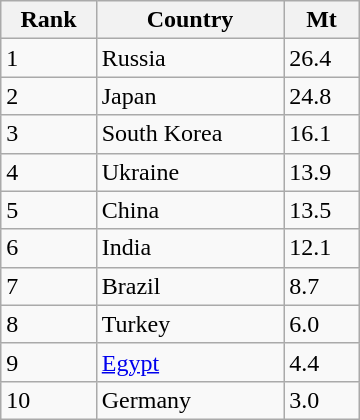<table class="wikitable"  style="float:left; width:240px;">
<tr>
<th>Rank</th>
<th>Country</th>
<th>Mt</th>
</tr>
<tr>
<td>1</td>
<td>Russia</td>
<td>26.4</td>
</tr>
<tr>
<td>2</td>
<td>Japan</td>
<td>24.8</td>
</tr>
<tr>
<td>3</td>
<td>South Korea</td>
<td>16.1</td>
</tr>
<tr>
<td>4</td>
<td>Ukraine</td>
<td>13.9</td>
</tr>
<tr>
<td>5</td>
<td>China</td>
<td>13.5</td>
</tr>
<tr>
<td>6</td>
<td>India</td>
<td>12.1</td>
</tr>
<tr>
<td>7</td>
<td>Brazil</td>
<td>8.7</td>
</tr>
<tr>
<td>8</td>
<td>Turkey</td>
<td>6.0</td>
</tr>
<tr>
<td>9</td>
<td><a href='#'>Egypt</a></td>
<td>4.4</td>
</tr>
<tr>
<td>10</td>
<td>Germany</td>
<td>3.0</td>
</tr>
</table>
